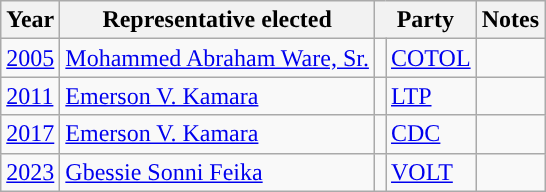<table class="wikitable">
<tr>
<th>Year</th>
<th>Representative elected</th>
<th colspan=2>Party</th>
<th>Notes</th>
</tr>
<tr>
<td><a href='#'>2005</a></td>
<td><a href='#'>Mohammed Abraham Ware, Sr.</a></td>
<td></td>
<td><a href='#'>COTOL</a></td>
<td></td>
</tr>
<tr>
<td><a href='#'>2011</a></td>
<td><a href='#'>Emerson V. Kamara</a></td>
<td></td>
<td><a href='#'>LTP</a></td>
<td></td>
</tr>
<tr>
<td><a href='#'>2017</a></td>
<td><a href='#'>Emerson V. Kamara</a></td>
<td></td>
<td><a href='#'>CDC</a></td>
<td></td>
</tr>
<tr>
<td><a href='#'>2023</a></td>
<td><a href='#'>Gbessie Sonni Feika</a></td>
<td></td>
<td><a href='#'>VOLT</a></td>
<td></td>
</tr>
</table>
